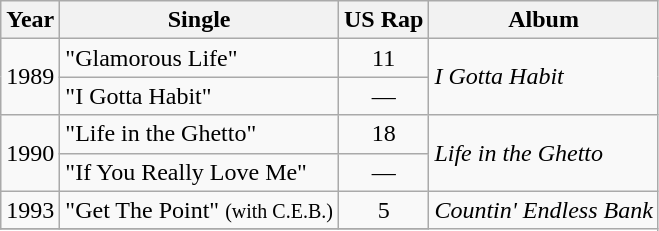<table class="wikitable">
<tr>
<th>Year</th>
<th>Single</th>
<th>US Rap</th>
<th>Album</th>
</tr>
<tr>
<td rowspan="2">1989</td>
<td>"Glamorous Life"</td>
<td align="center">11</td>
<td rowspan="2"><em>I Gotta Habit</em></td>
</tr>
<tr>
<td>"I Gotta Habit"</td>
<td align="center">—</td>
</tr>
<tr>
<td rowspan="2">1990</td>
<td>"Life in the Ghetto"</td>
<td align="center">18</td>
<td rowspan="2"><em>Life in the Ghetto</em></td>
</tr>
<tr>
<td>"If You Really Love Me"</td>
<td align="center">—</td>
</tr>
<tr>
<td>1993</td>
<td>"Get The Point" <small>(with C.E.B.)</small></td>
<td align="center">5</td>
<td rowspan="2"><em>Countin' Endless Bank</em></td>
</tr>
<tr>
</tr>
</table>
